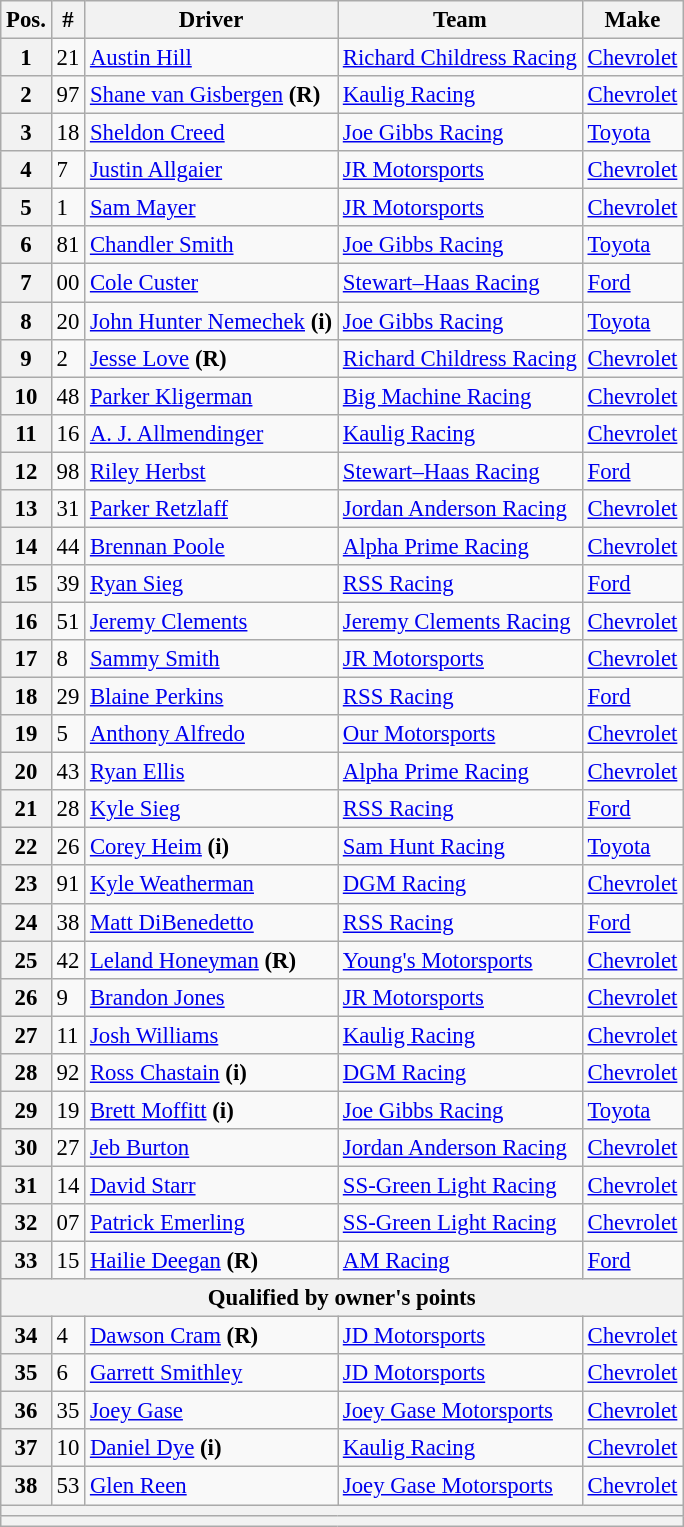<table class="wikitable" style="font-size:95%">
<tr>
<th>Pos.</th>
<th>#</th>
<th>Driver</th>
<th>Team</th>
<th>Make</th>
</tr>
<tr>
<th>1</th>
<td>21</td>
<td><a href='#'>Austin Hill</a></td>
<td><a href='#'>Richard Childress Racing</a></td>
<td><a href='#'>Chevrolet</a></td>
</tr>
<tr>
<th>2</th>
<td>97</td>
<td><a href='#'>Shane van Gisbergen</a> <strong>(R)</strong></td>
<td><a href='#'>Kaulig Racing</a></td>
<td><a href='#'>Chevrolet</a></td>
</tr>
<tr>
<th>3</th>
<td>18</td>
<td><a href='#'>Sheldon Creed</a></td>
<td><a href='#'>Joe Gibbs Racing</a></td>
<td><a href='#'>Toyota</a></td>
</tr>
<tr>
<th>4</th>
<td>7</td>
<td><a href='#'>Justin Allgaier</a></td>
<td><a href='#'>JR Motorsports</a></td>
<td><a href='#'>Chevrolet</a></td>
</tr>
<tr>
<th>5</th>
<td>1</td>
<td><a href='#'>Sam Mayer</a></td>
<td><a href='#'>JR Motorsports</a></td>
<td><a href='#'>Chevrolet</a></td>
</tr>
<tr>
<th>6</th>
<td>81</td>
<td><a href='#'>Chandler Smith</a></td>
<td><a href='#'>Joe Gibbs Racing</a></td>
<td><a href='#'>Toyota</a></td>
</tr>
<tr>
<th>7</th>
<td>00</td>
<td><a href='#'>Cole Custer</a></td>
<td><a href='#'>Stewart–Haas Racing</a></td>
<td><a href='#'>Ford</a></td>
</tr>
<tr>
<th>8</th>
<td>20</td>
<td><a href='#'>John Hunter Nemechek</a> <strong>(i)</strong></td>
<td><a href='#'>Joe Gibbs Racing</a></td>
<td><a href='#'>Toyota</a></td>
</tr>
<tr>
<th>9</th>
<td>2</td>
<td><a href='#'>Jesse Love</a> <strong>(R)</strong></td>
<td><a href='#'>Richard Childress Racing</a></td>
<td><a href='#'>Chevrolet</a></td>
</tr>
<tr>
<th>10</th>
<td>48</td>
<td><a href='#'>Parker Kligerman</a></td>
<td><a href='#'>Big Machine Racing</a></td>
<td><a href='#'>Chevrolet</a></td>
</tr>
<tr>
<th>11</th>
<td>16</td>
<td><a href='#'>A. J. Allmendinger</a></td>
<td><a href='#'>Kaulig Racing</a></td>
<td><a href='#'>Chevrolet</a></td>
</tr>
<tr>
<th>12</th>
<td>98</td>
<td><a href='#'>Riley Herbst</a></td>
<td><a href='#'>Stewart–Haas Racing</a></td>
<td><a href='#'>Ford</a></td>
</tr>
<tr>
<th>13</th>
<td>31</td>
<td><a href='#'>Parker Retzlaff</a></td>
<td><a href='#'>Jordan Anderson Racing</a></td>
<td><a href='#'>Chevrolet</a></td>
</tr>
<tr>
<th>14</th>
<td>44</td>
<td><a href='#'>Brennan Poole</a></td>
<td><a href='#'>Alpha Prime Racing</a></td>
<td><a href='#'>Chevrolet</a></td>
</tr>
<tr>
<th>15</th>
<td>39</td>
<td><a href='#'>Ryan Sieg</a></td>
<td><a href='#'>RSS Racing</a></td>
<td><a href='#'>Ford</a></td>
</tr>
<tr>
<th>16</th>
<td>51</td>
<td><a href='#'>Jeremy Clements</a></td>
<td><a href='#'>Jeremy Clements Racing</a></td>
<td><a href='#'>Chevrolet</a></td>
</tr>
<tr>
<th>17</th>
<td>8</td>
<td><a href='#'>Sammy Smith</a></td>
<td><a href='#'>JR Motorsports</a></td>
<td><a href='#'>Chevrolet</a></td>
</tr>
<tr>
<th>18</th>
<td>29</td>
<td><a href='#'>Blaine Perkins</a></td>
<td><a href='#'>RSS Racing</a></td>
<td><a href='#'>Ford</a></td>
</tr>
<tr>
<th>19</th>
<td>5</td>
<td><a href='#'>Anthony Alfredo</a></td>
<td><a href='#'>Our Motorsports</a></td>
<td><a href='#'>Chevrolet</a></td>
</tr>
<tr>
<th>20</th>
<td>43</td>
<td><a href='#'>Ryan Ellis</a></td>
<td><a href='#'>Alpha Prime Racing</a></td>
<td><a href='#'>Chevrolet</a></td>
</tr>
<tr>
<th>21</th>
<td>28</td>
<td><a href='#'>Kyle Sieg</a></td>
<td><a href='#'>RSS Racing</a></td>
<td><a href='#'>Ford</a></td>
</tr>
<tr>
<th>22</th>
<td>26</td>
<td><a href='#'>Corey Heim</a> <strong>(i)</strong></td>
<td><a href='#'>Sam Hunt Racing</a></td>
<td><a href='#'>Toyota</a></td>
</tr>
<tr>
<th>23</th>
<td>91</td>
<td><a href='#'>Kyle Weatherman</a></td>
<td><a href='#'>DGM Racing</a></td>
<td><a href='#'>Chevrolet</a></td>
</tr>
<tr>
<th>24</th>
<td>38</td>
<td><a href='#'>Matt DiBenedetto</a></td>
<td><a href='#'>RSS Racing</a></td>
<td><a href='#'>Ford</a></td>
</tr>
<tr>
<th>25</th>
<td>42</td>
<td><a href='#'>Leland Honeyman</a> <strong>(R)</strong></td>
<td><a href='#'>Young's Motorsports</a></td>
<td><a href='#'>Chevrolet</a></td>
</tr>
<tr>
<th>26</th>
<td>9</td>
<td><a href='#'>Brandon Jones</a></td>
<td><a href='#'>JR Motorsports</a></td>
<td><a href='#'>Chevrolet</a></td>
</tr>
<tr>
<th>27</th>
<td>11</td>
<td><a href='#'>Josh Williams</a></td>
<td><a href='#'>Kaulig Racing</a></td>
<td><a href='#'>Chevrolet</a></td>
</tr>
<tr>
<th>28</th>
<td>92</td>
<td><a href='#'>Ross Chastain</a> <strong>(i)</strong></td>
<td><a href='#'>DGM Racing</a></td>
<td><a href='#'>Chevrolet</a></td>
</tr>
<tr>
<th>29</th>
<td>19</td>
<td><a href='#'>Brett Moffitt</a> <strong>(i)</strong></td>
<td><a href='#'>Joe Gibbs Racing</a></td>
<td><a href='#'>Toyota</a></td>
</tr>
<tr>
<th>30</th>
<td>27</td>
<td><a href='#'>Jeb Burton</a></td>
<td><a href='#'>Jordan Anderson Racing</a></td>
<td><a href='#'>Chevrolet</a></td>
</tr>
<tr>
<th>31</th>
<td>14</td>
<td><a href='#'>David Starr</a></td>
<td><a href='#'>SS-Green Light Racing</a></td>
<td><a href='#'>Chevrolet</a></td>
</tr>
<tr>
<th>32</th>
<td>07</td>
<td><a href='#'>Patrick Emerling</a></td>
<td><a href='#'>SS-Green Light Racing</a></td>
<td><a href='#'>Chevrolet</a></td>
</tr>
<tr>
<th>33</th>
<td>15</td>
<td><a href='#'>Hailie Deegan</a> <strong>(R)</strong></td>
<td><a href='#'>AM Racing</a></td>
<td><a href='#'>Ford</a></td>
</tr>
<tr>
<th colspan="5">Qualified by owner's points</th>
</tr>
<tr>
<th>34</th>
<td>4</td>
<td><a href='#'>Dawson Cram</a> <strong>(R)</strong></td>
<td><a href='#'>JD Motorsports</a></td>
<td><a href='#'>Chevrolet</a></td>
</tr>
<tr>
<th>35</th>
<td>6</td>
<td><a href='#'>Garrett Smithley</a></td>
<td><a href='#'>JD Motorsports</a></td>
<td><a href='#'>Chevrolet</a></td>
</tr>
<tr>
<th>36</th>
<td>35</td>
<td><a href='#'>Joey Gase</a></td>
<td><a href='#'>Joey Gase Motorsports</a></td>
<td><a href='#'>Chevrolet</a></td>
</tr>
<tr>
<th>37</th>
<td>10</td>
<td><a href='#'>Daniel Dye</a> <strong>(i)</strong></td>
<td><a href='#'>Kaulig Racing</a></td>
<td><a href='#'>Chevrolet</a></td>
</tr>
<tr>
<th>38</th>
<td>53</td>
<td><a href='#'>Glen Reen</a></td>
<td><a href='#'>Joey Gase Motorsports</a></td>
<td><a href='#'>Chevrolet</a></td>
</tr>
<tr>
<th colspan="5"></th>
</tr>
<tr>
<th colspan="5"></th>
</tr>
</table>
